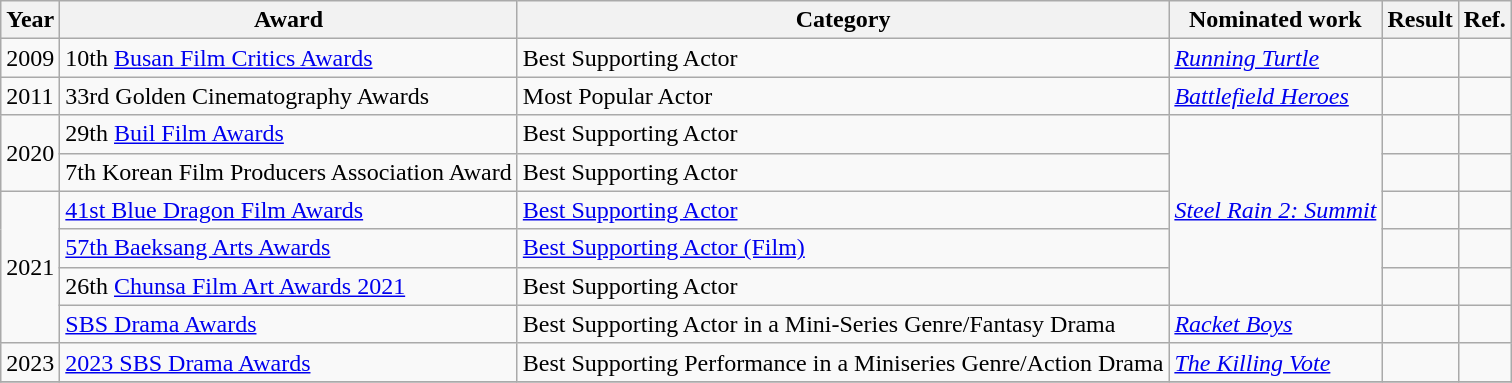<table class="wikitable sortable">
<tr>
<th>Year</th>
<th>Award</th>
<th>Category</th>
<th>Nominated work</th>
<th>Result</th>
<th>Ref.</th>
</tr>
<tr>
<td>2009</td>
<td>10th <a href='#'>Busan Film Critics Awards</a></td>
<td>Best Supporting Actor</td>
<td><em><a href='#'>Running Turtle</a></em></td>
<td></td>
<td></td>
</tr>
<tr>
<td>2011</td>
<td>33rd Golden Cinematography Awards</td>
<td>Most Popular Actor</td>
<td><em><a href='#'>Battlefield Heroes</a></em></td>
<td></td>
<td></td>
</tr>
<tr>
<td rowspan=2>2020</td>
<td>29th <a href='#'>Buil Film Awards</a></td>
<td>Best Supporting Actor</td>
<td rowspan=5><em><a href='#'>Steel Rain 2: Summit</a></em></td>
<td></td>
<td></td>
</tr>
<tr>
<td>7th Korean Film Producers Association Award</td>
<td>Best Supporting Actor</td>
<td></td>
<td></td>
</tr>
<tr>
<td rowspan=4>2021</td>
<td><a href='#'>41st Blue Dragon Film Awards</a></td>
<td><a href='#'>Best Supporting Actor</a></td>
<td></td>
<td></td>
</tr>
<tr>
<td><a href='#'>57th Baeksang Arts Awards</a></td>
<td><a href='#'>Best Supporting Actor (Film)</a></td>
<td></td>
<td></td>
</tr>
<tr>
<td>26th <a href='#'>Chunsa Film Art Awards 2021</a></td>
<td>Best Supporting Actor</td>
<td></td>
<td></td>
</tr>
<tr>
<td rowspan="1"><a href='#'>SBS Drama Awards</a></td>
<td>Best Supporting Actor in a Mini-Series Genre/Fantasy Drama</td>
<td><em><a href='#'>Racket Boys</a></em></td>
<td></td>
<td></td>
</tr>
<tr>
<td>2023</td>
<td><a href='#'>2023 SBS Drama Awards</a></td>
<td>Best Supporting Performance in a Miniseries Genre/Action Drama</td>
<td><em><a href='#'>The Killing Vote</a></em></td>
<td></td>
<td></td>
</tr>
<tr>
</tr>
</table>
